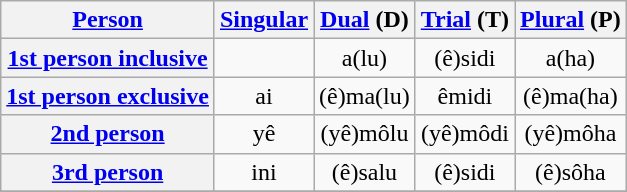<table class="wikitable" style="text-align: center;">
<tr>
<th><a href='#'>Person</a></th>
<th><a href='#'>Singular</a></th>
<th><a href='#'>Dual</a> (D)</th>
<th><a href='#'>Trial</a> (T)</th>
<th><a href='#'>Plural</a> (P)</th>
</tr>
<tr>
<th><a href='#'>1st person inclusive</a></th>
<td></td>
<td>a(lu)</td>
<td>(ê)sidi</td>
<td>a(ha)</td>
</tr>
<tr>
<th><a href='#'>1st person exclusive</a></th>
<td>ai</td>
<td>(ê)ma(lu)</td>
<td>êmidi</td>
<td>(ê)ma(ha)</td>
</tr>
<tr>
<th><a href='#'>2nd person</a></th>
<td>yê</td>
<td>(yê)môlu</td>
<td>(yê)môdi</td>
<td>(yê)môha</td>
</tr>
<tr>
<th><a href='#'>3rd person</a></th>
<td>ini</td>
<td>(ê)salu</td>
<td>(ê)sidi</td>
<td>(ê)sôha</td>
</tr>
<tr>
</tr>
</table>
